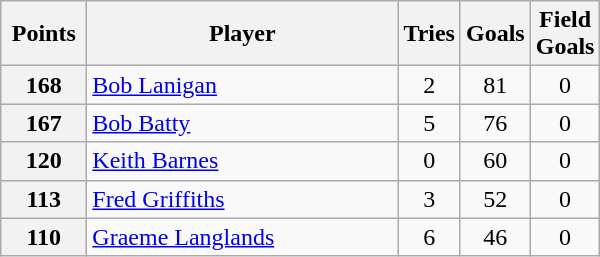<table class="wikitable" style="text-align:left;">
<tr>
<th width=50>Points</th>
<th width=200>Player</th>
<th width=30>Tries</th>
<th width=30>Goals</th>
<th width=30>Field Goals</th>
</tr>
<tr>
<th>168</th>
<td> <a href='#'>Bob Lanigan</a></td>
<td align=center>2</td>
<td align=center>81</td>
<td align=center>0</td>
</tr>
<tr>
<th>167</th>
<td> <a href='#'>Bob Batty</a></td>
<td align=center>5</td>
<td align=center>76</td>
<td align=center>0</td>
</tr>
<tr>
<th>120</th>
<td> <a href='#'>Keith Barnes</a></td>
<td align=center>0</td>
<td align=center>60</td>
<td align=center>0</td>
</tr>
<tr>
<th>113</th>
<td> <a href='#'>Fred Griffiths</a></td>
<td align=center>3</td>
<td align=center>52</td>
<td align=center>0</td>
</tr>
<tr>
<th>110</th>
<td> <a href='#'>Graeme Langlands</a></td>
<td align=center>6</td>
<td align=center>46</td>
<td align=center>0</td>
</tr>
</table>
